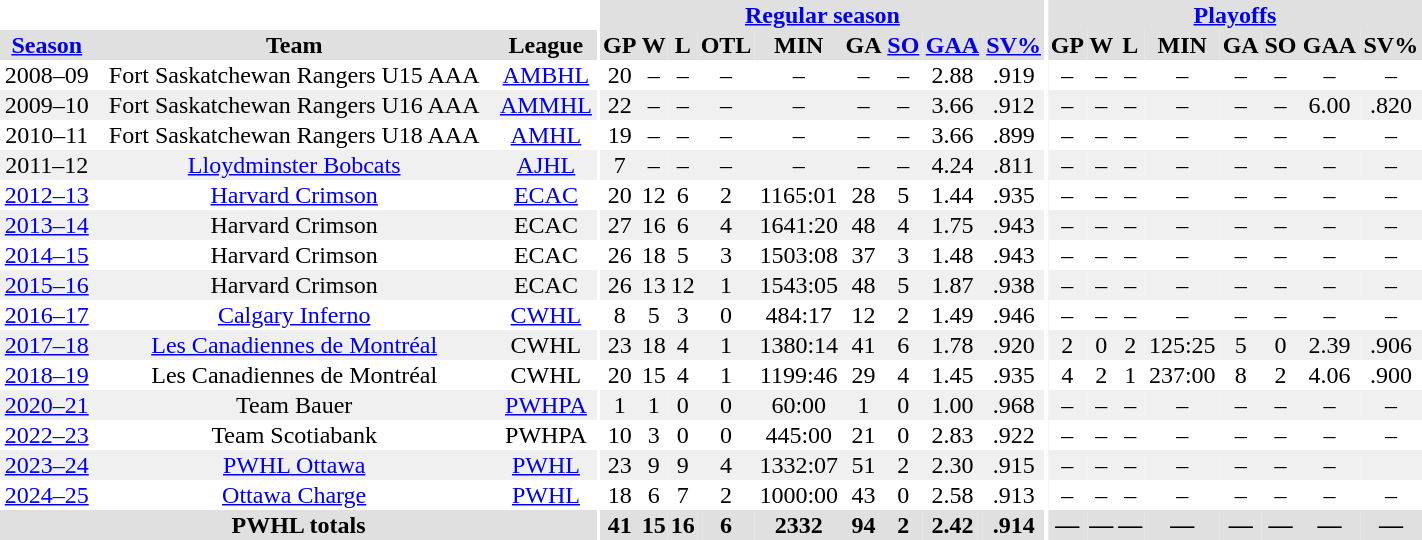<table border="0" cellpadding="1" cellspacing="0" style="width:75%; text-align:center;">
<tr bgcolor="#e0e0e0">
<th colspan="3" bgcolor="#ffffff"></th>
<th rowspan="99" bgcolor="#ffffff"></th>
<th colspan="9" bgcolor="#e0e0e0"><a href='#'>Regular season</a></th>
<th rowspan="99" bgcolor="#ffffff"></th>
<th colspan="8" bgcolor="#e0e0e0"><a href='#'>Playoffs</a></th>
</tr>
<tr bgcolor="#e0e0e0">
<th><a href='#'>Season</a></th>
<th>Team</th>
<th>League</th>
<th>GP</th>
<th>W</th>
<th>L</th>
<th>OTL</th>
<th>MIN</th>
<th>GA</th>
<th><a href='#'>SO</a></th>
<th><a href='#'>GAA</a></th>
<th><a href='#'>SV%</a></th>
<th>GP</th>
<th>W</th>
<th>L</th>
<th>MIN</th>
<th>GA</th>
<th>SO</th>
<th>GAA</th>
<th>SV%</th>
</tr>
<tr>
<td>2008–09</td>
<td>Fort Saskatchewan Rangers U15 AAA</td>
<td><a href='#'>AMBHL</a></td>
<td>20</td>
<td>–</td>
<td>–</td>
<td>–</td>
<td>–</td>
<td>–</td>
<td>–</td>
<td>2.88</td>
<td>.919</td>
<td>–</td>
<td>–</td>
<td>–</td>
<td>–</td>
<td>–</td>
<td>–</td>
<td>–</td>
<td>–</td>
</tr>
<tr bgcolor="#f0f0f0">
<td>2009–10</td>
<td>Fort Saskatchewan Rangers U16 AAA</td>
<td><a href='#'>AMMHL</a></td>
<td>22</td>
<td>–</td>
<td>–</td>
<td>–</td>
<td>–</td>
<td>–</td>
<td>–</td>
<td>3.66</td>
<td>.912</td>
<td>–</td>
<td>–</td>
<td>–</td>
<td>–</td>
<td>–</td>
<td>–</td>
<td>6.00</td>
<td>.820</td>
</tr>
<tr>
<td>2010–11</td>
<td>Fort Saskatchewan Rangers U18 AAA</td>
<td><a href='#'>AMHL</a></td>
<td>19</td>
<td>–</td>
<td>–</td>
<td>–</td>
<td>–</td>
<td>–</td>
<td>–</td>
<td>3.66</td>
<td>.899</td>
<td>–</td>
<td>–</td>
<td>–</td>
<td>–</td>
<td>–</td>
<td>–</td>
<td>–</td>
<td>–</td>
</tr>
<tr bgcolor="#f0f0f0">
<td>2011–12</td>
<td><a href='#'>Lloydminster Bobcats</a></td>
<td><a href='#'>AJHL</a></td>
<td>7</td>
<td>–</td>
<td>–</td>
<td>–</td>
<td>–</td>
<td>–</td>
<td>–</td>
<td>4.24</td>
<td>.811</td>
<td>–</td>
<td>–</td>
<td>–</td>
<td>–</td>
<td>–</td>
<td>–</td>
<td>–</td>
<td>–</td>
</tr>
<tr>
<td><a href='#'>2012–13</a></td>
<td><a href='#'>Harvard Crimson</a></td>
<td><a href='#'>ECAC</a></td>
<td>20</td>
<td>12</td>
<td>6</td>
<td>2</td>
<td>1165:01</td>
<td>28</td>
<td>5</td>
<td>1.44</td>
<td>.935</td>
<td>–</td>
<td>–</td>
<td>–</td>
<td>–</td>
<td>–</td>
<td>–</td>
<td>–</td>
<td>–</td>
</tr>
<tr bgcolor="#f0f0f0">
<td><a href='#'>2013–14</a></td>
<td>Harvard Crimson</td>
<td>ECAC</td>
<td>27</td>
<td>16</td>
<td>6</td>
<td>4</td>
<td>1641:20</td>
<td>48</td>
<td>4</td>
<td>1.75</td>
<td>.943</td>
<td>–</td>
<td>–</td>
<td>–</td>
<td>–</td>
<td>–</td>
<td>–</td>
<td>–</td>
<td>–</td>
</tr>
<tr>
<td><a href='#'>2014–15</a></td>
<td>Harvard Crimson</td>
<td>ECAC</td>
<td>26</td>
<td>18</td>
<td>5</td>
<td>3</td>
<td>1503:08</td>
<td>37</td>
<td>3</td>
<td>1.48</td>
<td>.943</td>
<td>–</td>
<td>–</td>
<td>–</td>
<td>–</td>
<td>–</td>
<td>–</td>
<td>–</td>
<td>–</td>
</tr>
<tr bgcolor="#f0f0f0">
<td><a href='#'>2015–16</a></td>
<td>Harvard Crimson</td>
<td>ECAC</td>
<td>26</td>
<td>13</td>
<td>12</td>
<td>1</td>
<td>1543:05</td>
<td>48</td>
<td>5</td>
<td>1.87</td>
<td>.938</td>
<td>–</td>
<td>–</td>
<td>–</td>
<td>–</td>
<td>–</td>
<td>–</td>
<td>–</td>
<td>–</td>
</tr>
<tr>
<td><a href='#'>2016–17</a></td>
<td><a href='#'>Calgary Inferno</a></td>
<td><a href='#'>CWHL</a></td>
<td>8</td>
<td>5</td>
<td>3</td>
<td>0</td>
<td>484:17</td>
<td>12</td>
<td>2</td>
<td>1.49</td>
<td>.946</td>
<td>–</td>
<td>–</td>
<td>–</td>
<td>–</td>
<td>–</td>
<td>–</td>
<td>–</td>
<td>–</td>
</tr>
<tr bgcolor="#f0f0f0">
<td><a href='#'>2017–18</a></td>
<td><a href='#'>Les Canadiennes de Montréal</a></td>
<td>CWHL</td>
<td>23</td>
<td>18</td>
<td>4</td>
<td>1</td>
<td>1380:14</td>
<td>41</td>
<td>6</td>
<td>1.78</td>
<td>.920</td>
<td>2</td>
<td>0</td>
<td>2</td>
<td>125:25</td>
<td>5</td>
<td>0</td>
<td>2.39</td>
<td>.906</td>
</tr>
<tr>
<td><a href='#'>2018–19</a></td>
<td>Les Canadiennes de Montréal</td>
<td>CWHL</td>
<td>20</td>
<td>15</td>
<td>4</td>
<td>1</td>
<td>1199:46</td>
<td>29</td>
<td>4</td>
<td>1.45</td>
<td>.935</td>
<td>4</td>
<td>2</td>
<td>1</td>
<td>237:00</td>
<td>8</td>
<td>2</td>
<td>4.06</td>
<td>.900</td>
</tr>
<tr bgcolor="#f0f0f0">
<td><a href='#'>2020–21</a></td>
<td>Team Bauer</td>
<td><a href='#'>PWHPA</a></td>
<td>1</td>
<td>1</td>
<td>0</td>
<td>0</td>
<td>60:00</td>
<td>1</td>
<td>0</td>
<td>1.00</td>
<td>.968</td>
<td>–</td>
<td>–</td>
<td>–</td>
<td>–</td>
<td>–</td>
<td>–</td>
<td>–</td>
<td>–</td>
</tr>
<tr>
<td><a href='#'>2022–23</a></td>
<td>Team Scotiabank</td>
<td>PWHPA</td>
<td>10</td>
<td>3</td>
<td>0</td>
<td>0</td>
<td>445:00</td>
<td>21</td>
<td>0</td>
<td>2.83</td>
<td>.922</td>
<td>–</td>
<td>–</td>
<td>–</td>
<td>–</td>
<td>–</td>
<td>–</td>
<td>–</td>
<td>–</td>
</tr>
<tr bgcolor="#f0f0f0">
<td><a href='#'>2023–24</a></td>
<td><a href='#'>PWHL Ottawa</a></td>
<td><a href='#'>PWHL</a></td>
<td>23</td>
<td>9</td>
<td>9</td>
<td>4</td>
<td>1332:07</td>
<td>51</td>
<td>2</td>
<td>2.30</td>
<td>.915</td>
<td>–</td>
<td>–</td>
<td>–</td>
<td>–</td>
<td>–</td>
<td>–</td>
<td>–</td>
<td –></td>
</tr>
<tr>
<td><a href='#'>2024–25</a></td>
<td><a href='#'>Ottawa Charge</a></td>
<td><a href='#'>PWHL</a></td>
<td>18</td>
<td>6</td>
<td>7</td>
<td>2</td>
<td>1000:00</td>
<td>43</td>
<td>0</td>
<td>2.58</td>
<td>.913</td>
<td>–</td>
<td>–</td>
<td>–</td>
<td>–</td>
<td>–</td>
<td>–</td>
<td>–</td>
<td>–</td>
</tr>
<tr bgcolor="#e0e0e0">
<th colspan=3>PWHL totals</th>
<th>41</th>
<th>15</th>
<th>16</th>
<th>6</th>
<th>2332</th>
<th>94</th>
<th>2</th>
<th>2.42</th>
<th>.914</th>
<th>—</th>
<th>—</th>
<th>—</th>
<th>—</th>
<th>—</th>
<th>—</th>
<th>—</th>
<th>—</th>
</tr>
</table>
